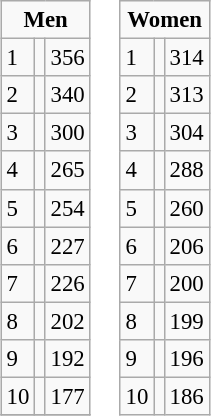<table>
<tr ---- valign="top">
<td><br><table class="wikitable" style="font-size: 95%">
<tr>
<td colspan="3" align="center"><strong>Men</strong></td>
</tr>
<tr>
<td>1</td>
<td align="left"></td>
<td>356</td>
</tr>
<tr>
<td>2</td>
<td align="left"></td>
<td>340</td>
</tr>
<tr>
<td>3</td>
<td align="left"></td>
<td>300</td>
</tr>
<tr>
<td>4</td>
<td align="left"></td>
<td>265</td>
</tr>
<tr>
<td>5</td>
<td align="left"></td>
<td>254</td>
</tr>
<tr>
<td>6</td>
<td align="left"></td>
<td>227</td>
</tr>
<tr>
<td>7</td>
<td align="left"></td>
<td>226</td>
</tr>
<tr>
<td>8</td>
<td align="left"></td>
<td>202</td>
</tr>
<tr>
<td>9</td>
<td align="left"></td>
<td>192</td>
</tr>
<tr>
<td>10</td>
<td align="left"></td>
<td>177</td>
</tr>
<tr>
</tr>
</table>
</td>
<td><br><table class="wikitable" style="font-size: 95%">
<tr>
<td colspan="3" align="center"><strong>Women</strong></td>
</tr>
<tr>
<td>1</td>
<td align="left"></td>
<td>314</td>
</tr>
<tr>
<td>2</td>
<td align="left"></td>
<td>313</td>
</tr>
<tr>
<td>3</td>
<td align="left"></td>
<td>304</td>
</tr>
<tr>
<td>4</td>
<td align="left"></td>
<td>288</td>
</tr>
<tr>
<td>5</td>
<td align="left"></td>
<td>260</td>
</tr>
<tr>
<td>6</td>
<td align="left"></td>
<td>206</td>
</tr>
<tr>
<td>7</td>
<td align="left"></td>
<td>200</td>
</tr>
<tr>
<td>8</td>
<td align="left"></td>
<td>199</td>
</tr>
<tr>
<td>9</td>
<td align="left"></td>
<td>196</td>
</tr>
<tr>
<td>10</td>
<td align="left"></td>
<td>186</td>
</tr>
</table>
</td>
<td></td>
</tr>
</table>
